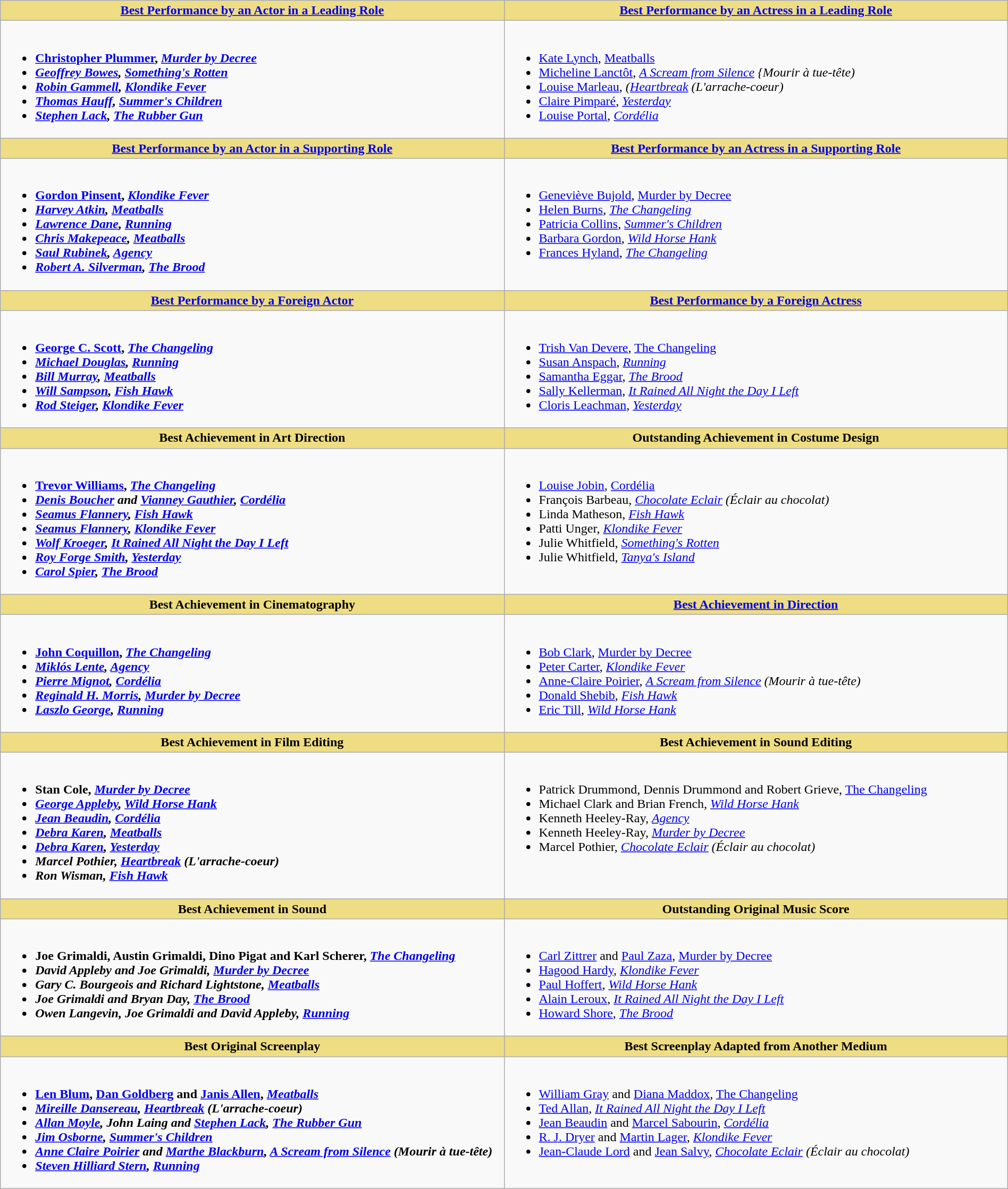<table class=wikitable width="100%">
<tr>
<th style="background:#EEDD82; width:50%"><a href='#'>Best Performance by an Actor in a Leading Role</a></th>
<th style="background:#EEDD82; width:50%"><a href='#'>Best Performance by an Actress in a Leading Role</a></th>
</tr>
<tr>
<td valign="top"><br><ul><li> <strong><a href='#'>Christopher Plummer</a>, <em><a href='#'>Murder by Decree</a><strong><em></li><li><a href='#'>Geoffrey Bowes</a>, </em><a href='#'>Something's Rotten</a><em></li><li><a href='#'>Robin Gammell</a>, </em><a href='#'>Klondike Fever</a><em></li><li><a href='#'>Thomas Hauff</a>, </em><a href='#'>Summer's Children</a><em></li><li><a href='#'>Stephen Lack</a>, </em><a href='#'>The Rubber Gun</a><em></li></ul></td>
<td valign="top"><br><ul><li> </strong><a href='#'>Kate Lynch</a>, </em><a href='#'>Meatballs</a></em></strong></li><li><a href='#'>Micheline Lanctôt</a>, <em><a href='#'>A Scream from Silence</a> {Mourir à tue-tête)</em></li><li><a href='#'>Louise Marleau</a>, <em>(<a href='#'>Heartbreak</a> (L'arrache-coeur)</em></li><li><a href='#'>Claire Pimparé</a>, <em><a href='#'>Yesterday</a></em></li><li><a href='#'>Louise Portal</a>, <em><a href='#'>Cordélia</a></em></li></ul></td>
</tr>
<tr>
<th style="background:#EEDD82; width:50%"><a href='#'>Best Performance by an Actor in a Supporting Role</a></th>
<th style="background:#EEDD82; width:50%"><a href='#'>Best Performance by an Actress in a Supporting Role</a></th>
</tr>
<tr>
<td valign="top"><br><ul><li> <strong><a href='#'>Gordon Pinsent</a>, <em><a href='#'>Klondike Fever</a><strong><em></li><li><a href='#'>Harvey Atkin</a>, </em><a href='#'>Meatballs</a><em></li><li><a href='#'>Lawrence Dane</a>, </em><a href='#'>Running</a><em></li><li><a href='#'>Chris Makepeace</a>, </em><a href='#'>Meatballs</a><em></li><li><a href='#'>Saul Rubinek</a>, </em><a href='#'>Agency</a><em></li><li><a href='#'>Robert A. Silverman</a>, </em><a href='#'>The Brood</a><em></li></ul></td>
<td valign="top"><br><ul><li> </strong><a href='#'>Geneviève Bujold</a>, </em><a href='#'>Murder by Decree</a></em></strong></li><li><a href='#'>Helen Burns</a>, <em><a href='#'>The Changeling</a></em></li><li><a href='#'>Patricia Collins</a>, <em><a href='#'>Summer's Children</a></em></li><li><a href='#'>Barbara Gordon</a>, <em><a href='#'>Wild Horse Hank</a></em></li><li><a href='#'>Frances Hyland</a>, <em><a href='#'>The Changeling</a></em></li></ul></td>
</tr>
<tr>
<th style="background:#EEDD82; width:50%"><a href='#'>Best Performance by a Foreign Actor</a></th>
<th style="background:#EEDD82; width:50%"><a href='#'>Best Performance by a Foreign Actress</a></th>
</tr>
<tr>
<td valign="top"><br><ul><li> <strong><a href='#'>George C. Scott</a>, <em><a href='#'>The Changeling</a><strong><em></li><li><a href='#'>Michael Douglas</a>, </em><a href='#'>Running</a><em></li><li><a href='#'>Bill Murray</a>, </em><a href='#'>Meatballs</a><em></li><li><a href='#'>Will Sampson</a>, </em><a href='#'>Fish Hawk</a><em></li><li><a href='#'>Rod Steiger</a>, </em><a href='#'>Klondike Fever</a><em></li></ul></td>
<td valign="top"><br><ul><li> </strong><a href='#'>Trish Van Devere</a>, </em><a href='#'>The Changeling</a></em></strong></li><li><a href='#'>Susan Anspach</a>, <em><a href='#'>Running</a></em></li><li><a href='#'>Samantha Eggar</a>, <em><a href='#'>The Brood</a></em></li><li><a href='#'>Sally Kellerman</a>, <em><a href='#'>It Rained All Night the Day I Left</a></em></li><li><a href='#'>Cloris Leachman</a>, <em><a href='#'>Yesterday</a></em></li></ul></td>
</tr>
<tr>
<th style="background:#EEDD82; width:50%">Best Achievement in Art Direction</th>
<th style="background:#EEDD82; width:50%">Outstanding Achievement in Costume Design</th>
</tr>
<tr>
<td valign="top"><br><ul><li> <strong><a href='#'>Trevor Williams</a>, <em><a href='#'>The Changeling</a><strong><em></li><li><a href='#'>Denis Boucher</a> and <a href='#'>Vianney Gauthier</a>, </em><a href='#'>Cordélia</a><em></li><li><a href='#'>Seamus Flannery</a>, </em><a href='#'>Fish Hawk</a><em></li><li><a href='#'>Seamus Flannery</a>, </em><a href='#'>Klondike Fever</a><em></li><li><a href='#'>Wolf Kroeger</a>, </em><a href='#'>It Rained All Night the Day I Left</a><em></li><li><a href='#'>Roy Forge Smith</a>, </em><a href='#'>Yesterday</a><em></li><li><a href='#'>Carol Spier</a>, </em><a href='#'>The Brood</a><em></li></ul></td>
<td valign="top"><br><ul><li> </strong><a href='#'>Louise Jobin</a>, </em><a href='#'>Cordélia</a></em></strong></li><li>François Barbeau, <em><a href='#'>Chocolate Eclair</a> (Éclair au chocolat)</em></li><li>Linda Matheson, <em><a href='#'>Fish Hawk</a></em></li><li>Patti Unger, <em><a href='#'>Klondike Fever</a></em></li><li>Julie Whitfield, <em><a href='#'>Something's Rotten</a></em></li><li>Julie Whitfield, <em><a href='#'>Tanya's Island</a></em></li></ul></td>
</tr>
<tr>
<th style="background:#EEDD82; width:50%">Best Achievement in Cinematography</th>
<th style="background:#EEDD82; width:50%"><a href='#'>Best Achievement in Direction</a></th>
</tr>
<tr>
<td valign="top"><br><ul><li> <strong><a href='#'>John Coquillon</a>, <em><a href='#'>The Changeling</a><strong><em></li><li><a href='#'>Miklós Lente</a>, </em><a href='#'>Agency</a><em></li><li><a href='#'>Pierre Mignot</a>, </em><a href='#'>Cordélia</a><em></li><li><a href='#'>Reginald H. Morris</a>, </em><a href='#'>Murder by Decree</a><em></li><li><a href='#'>Laszlo George</a>, </em><a href='#'>Running</a><em></li></ul></td>
<td valign="top"><br><ul><li> </strong><a href='#'>Bob Clark</a>, </em><a href='#'>Murder by Decree</a></em></strong></li><li><a href='#'>Peter Carter</a>, <em><a href='#'>Klondike Fever</a></em></li><li><a href='#'>Anne-Claire Poirier</a>, <em><a href='#'>A Scream from Silence</a> (Mourir à tue-tête)</em></li><li><a href='#'>Donald Shebib</a>, <em><a href='#'>Fish Hawk</a></em></li><li><a href='#'>Eric Till</a>, <em><a href='#'>Wild Horse Hank</a></em></li></ul></td>
</tr>
<tr>
<th style="background:#EEDD82; width:50%">Best Achievement in Film Editing</th>
<th style="background:#EEDD82; width:50%">Best Achievement in Sound Editing</th>
</tr>
<tr>
<td valign="top"><br><ul><li> <strong>Stan Cole, <em><a href='#'>Murder by Decree</a><strong><em></li><li><a href='#'>George Appleby</a>, </em><a href='#'>Wild Horse Hank</a><em></li><li><a href='#'>Jean Beaudin</a>, </em><a href='#'>Cordélia</a><em></li><li><a href='#'>Debra Karen</a>, </em><a href='#'>Meatballs</a><em></li><li><a href='#'>Debra Karen</a>, </em><a href='#'>Yesterday</a><em></li><li>Marcel Pothier, </em><a href='#'>Heartbreak</a> (L'arrache-coeur)<em></li><li>Ron Wisman, </em><a href='#'>Fish Hawk</a><em></li></ul></td>
<td valign="top"><br><ul><li> </strong>Patrick Drummond, Dennis Drummond and Robert Grieve, </em><a href='#'>The Changeling</a></em></strong></li><li>Michael Clark and Brian French, <em><a href='#'>Wild Horse Hank</a></em></li><li>Kenneth Heeley-Ray, <em><a href='#'>Agency</a></em></li><li>Kenneth Heeley-Ray, <em><a href='#'>Murder by Decree</a></em></li><li>Marcel Pothier, <em><a href='#'>Chocolate Eclair</a> (Éclair au chocolat)</em></li></ul></td>
</tr>
<tr>
<th style="background:#EEDD82; width:50%">Best Achievement in Sound</th>
<th style="background:#EEDD82; width:50%">Outstanding Original Music Score</th>
</tr>
<tr>
<td valign="top"><br><ul><li> <strong>Joe Grimaldi, Austin Grimaldi, Dino Pigat and Karl Scherer, <em><a href='#'>The Changeling</a><strong><em></li><li>David Appleby and Joe Grimaldi, </em><a href='#'>Murder by Decree</a><em></li><li>Gary C. Bourgeois and Richard Lightstone, </em><a href='#'>Meatballs</a><em></li><li>Joe Grimaldi and Bryan Day, </em><a href='#'>The Brood</a><em></li><li>Owen Langevin, Joe Grimaldi and David Appleby, </em><a href='#'>Running</a><em></li></ul></td>
<td valign="top"><br><ul><li> </strong><a href='#'>Carl Zittrer</a> and <a href='#'>Paul Zaza</a>, </em><a href='#'>Murder by Decree</a></em></strong></li><li><a href='#'>Hagood Hardy</a>, <em><a href='#'>Klondike Fever</a></em></li><li><a href='#'>Paul Hoffert</a>, <em><a href='#'>Wild Horse Hank</a></em></li><li><a href='#'>Alain Leroux</a>, <em><a href='#'>It Rained All Night the Day I Left</a></em></li><li><a href='#'>Howard Shore</a>, <em><a href='#'>The Brood</a></em></li></ul></td>
</tr>
<tr>
<th style="background:#EEDD82; width:50%">Best Original Screenplay</th>
<th style="background:#EEDD82; width:50%">Best Screenplay Adapted from Another Medium</th>
</tr>
<tr>
<td valign="top"><br><ul><li> <strong><a href='#'>Len Blum</a>, <a href='#'>Dan Goldberg</a> and <a href='#'>Janis Allen</a>, <em><a href='#'>Meatballs</a><strong><em></li><li><a href='#'>Mireille Dansereau</a>, </em><a href='#'>Heartbreak</a> (L'arrache-coeur)<em></li><li><a href='#'>Allan Moyle</a>, John Laing and <a href='#'>Stephen Lack</a>, </em><a href='#'>The Rubber Gun</a><em></li><li><a href='#'>Jim Osborne</a>, </em><a href='#'>Summer's Children</a><em></li><li><a href='#'>Anne Claire Poirier</a> and <a href='#'>Marthe Blackburn</a>, </em><a href='#'>A Scream from Silence</a> (Mourir à tue-tête)<em></li><li><a href='#'>Steven Hilliard Stern</a>, </em><a href='#'>Running</a><em></li></ul></td>
<td valign="top"><br><ul><li> </strong><a href='#'>William Gray</a> and <a href='#'>Diana Maddox</a>, </em><a href='#'>The Changeling</a></em></strong></li><li><a href='#'>Ted Allan</a>, <em><a href='#'>It Rained All Night the Day I Left</a></em></li><li><a href='#'>Jean Beaudin</a> and <a href='#'>Marcel Sabourin</a>, <em><a href='#'>Cordélia</a></em></li><li><a href='#'>R. J. Dryer</a> and <a href='#'>Martin Lager</a>, <em><a href='#'>Klondike Fever</a></em></li><li><a href='#'>Jean-Claude Lord</a> and <a href='#'>Jean Salvy</a>, <em><a href='#'>Chocolate Eclair</a> (Éclair au chocolat)</em></li></ul></td>
</tr>
</table>
